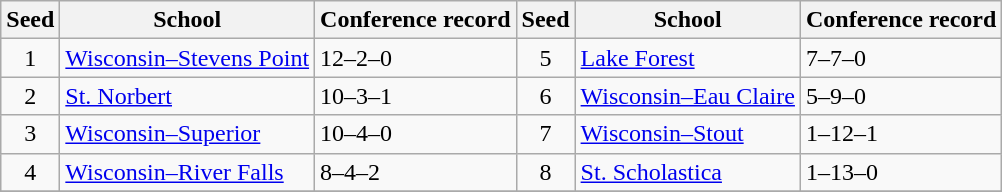<table class="wikitable">
<tr>
<th>Seed</th>
<th>School</th>
<th>Conference record</th>
<th>Seed</th>
<th>School</th>
<th>Conference record</th>
</tr>
<tr>
<td align=center>1</td>
<td><a href='#'>Wisconsin–Stevens Point</a></td>
<td>12–2–0</td>
<td align=center>5</td>
<td><a href='#'>Lake Forest</a></td>
<td>7–7–0</td>
</tr>
<tr>
<td align=center>2</td>
<td><a href='#'>St. Norbert</a></td>
<td>10–3–1</td>
<td align=center>6</td>
<td><a href='#'>Wisconsin–Eau Claire</a></td>
<td>5–9–0</td>
</tr>
<tr>
<td align=center>3</td>
<td><a href='#'>Wisconsin–Superior</a></td>
<td>10–4–0</td>
<td align=center>7</td>
<td><a href='#'>Wisconsin–Stout</a></td>
<td>1–12–1</td>
</tr>
<tr>
<td align=center>4</td>
<td><a href='#'>Wisconsin–River Falls</a></td>
<td>8–4–2</td>
<td align=center>8</td>
<td><a href='#'>St. Scholastica</a></td>
<td>1–13–0</td>
</tr>
<tr>
</tr>
</table>
